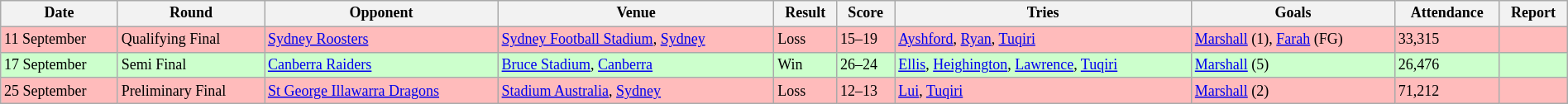<table class="wikitable" style="font-size:75%;" width="100%">
<tr>
<th>Date</th>
<th>Round</th>
<th>Opponent</th>
<th>Venue</th>
<th>Result</th>
<th>Score</th>
<th>Tries</th>
<th>Goals</th>
<th>Attendance</th>
<th>Report</th>
</tr>
<tr bgcolor="#FFBBBB">
<td>11 September</td>
<td>Qualifying Final</td>
<td> <a href='#'>Sydney Roosters</a></td>
<td><a href='#'>Sydney Football Stadium</a>, <a href='#'>Sydney</a></td>
<td>Loss</td>
<td>15–19</td>
<td><a href='#'>Ayshford</a>, <a href='#'>Ryan</a>, <a href='#'>Tuqiri</a></td>
<td><a href='#'>Marshall</a> (1), <a href='#'>Farah</a> (FG)</td>
<td>33,315</td>
<td></td>
</tr>
<tr bgcolor="#CCFFCC">
<td>17 September</td>
<td>Semi Final</td>
<td> <a href='#'>Canberra Raiders</a></td>
<td><a href='#'>Bruce Stadium</a>, <a href='#'>Canberra</a></td>
<td>Win</td>
<td>26–24</td>
<td><a href='#'>Ellis</a>, <a href='#'>Heighington</a>, <a href='#'>Lawrence</a>, <a href='#'>Tuqiri</a></td>
<td><a href='#'>Marshall</a> (5)</td>
<td>26,476</td>
<td></td>
</tr>
<tr bgcolor="#FFBBBB">
<td>25 September</td>
<td>Preliminary Final</td>
<td> <a href='#'>St George Illawarra Dragons</a></td>
<td><a href='#'>Stadium Australia</a>, <a href='#'>Sydney</a></td>
<td>Loss</td>
<td>12–13</td>
<td><a href='#'>Lui</a>, <a href='#'>Tuqiri</a></td>
<td><a href='#'>Marshall</a> (2)</td>
<td>71,212</td>
<td></td>
</tr>
</table>
